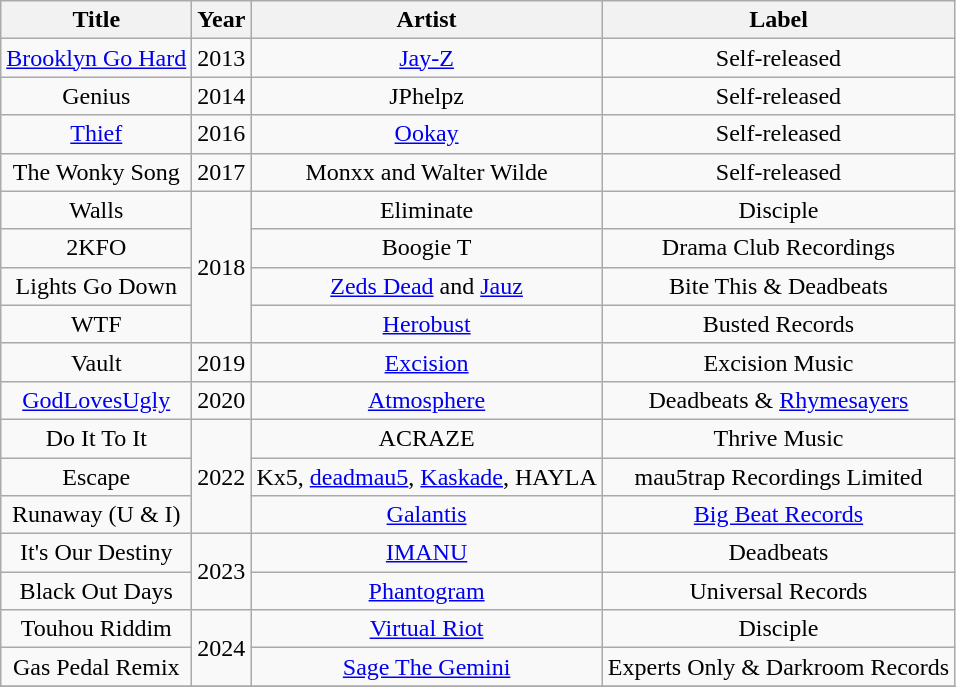<table class="wikitable plainrowheaders" style="text-align:center;">
<tr>
<th scope="col">Title</th>
<th scope="col">Year</th>
<th scope="col">Artist</th>
<th scope="col">Label</th>
</tr>
<tr>
<td><a href='#'>Brooklyn Go Hard</a></td>
<td rowspan="1">2013</td>
<td><a href='#'>Jay-Z</a></td>
<td>Self-released</td>
</tr>
<tr>
<td>Genius </td>
<td rowspan="1">2014</td>
<td>JPhelpz</td>
<td>Self-released</td>
</tr>
<tr>
<td><a href='#'>Thief</a></td>
<td rowspan="1">2016</td>
<td><a href='#'>Ookay</a></td>
<td>Self-released</td>
</tr>
<tr>
<td>The Wonky Song</td>
<td rowspan="1">2017</td>
<td>Monxx and Walter Wilde</td>
<td>Self-released</td>
</tr>
<tr>
<td>Walls</td>
<td rowspan="4">2018</td>
<td>Eliminate</td>
<td>Disciple</td>
</tr>
<tr>
<td>2KFO</td>
<td>Boogie T</td>
<td>Drama Club Recordings</td>
</tr>
<tr>
<td>Lights Go Down</td>
<td><a href='#'>Zeds Dead</a> and <a href='#'>Jauz</a></td>
<td>Bite This & Deadbeats</td>
</tr>
<tr>
<td>WTF</td>
<td><a href='#'>Herobust</a></td>
<td>Busted Records</td>
</tr>
<tr>
<td>Vault</td>
<td rowspan="1">2019</td>
<td><a href='#'>Excision</a></td>
<td>Excision Music</td>
</tr>
<tr>
<td><a href='#'>GodLovesUgly</a> <em></td>
<td>2020</td>
<td><a href='#'>Atmosphere</a></td>
<td>Deadbeats & <a href='#'>Rhymesayers</a></td>
</tr>
<tr>
<td>Do It To It</td>
<td rowspan="3">2022</td>
<td>ACRAZE</td>
<td>Thrive Music</td>
</tr>
<tr>
<td>Escape</td>
<td>Kx5, <a href='#'>deadmau5</a>, <a href='#'>Kaskade</a>, HAYLA</td>
<td>mau5trap Recordings Limited</td>
</tr>
<tr>
<td>Runaway (U & I)</td>
<td><a href='#'>Galantis</a></td>
<td><a href='#'>Big Beat Records</a></td>
</tr>
<tr>
<td>It's Our Destiny</td>
<td rowspan="2">2023</td>
<td><a href='#'>IMANU</a></td>
<td>Deadbeats</td>
</tr>
<tr>
<td>Black Out Days</td>
<td><a href='#'>Phantogram</a></td>
<td>Universal Records</td>
</tr>
<tr>
<td>Touhou Riddim</td>
<td rowspan="2">2024</td>
<td><a href='#'>Virtual Riot</a></td>
<td>Disciple</td>
</tr>
<tr>
<td>Gas Pedal Remix </td>
<td><a href='#'>Sage The Gemini</a></td>
<td>Experts Only & Darkroom Records</td>
</tr>
<tr>
</tr>
</table>
